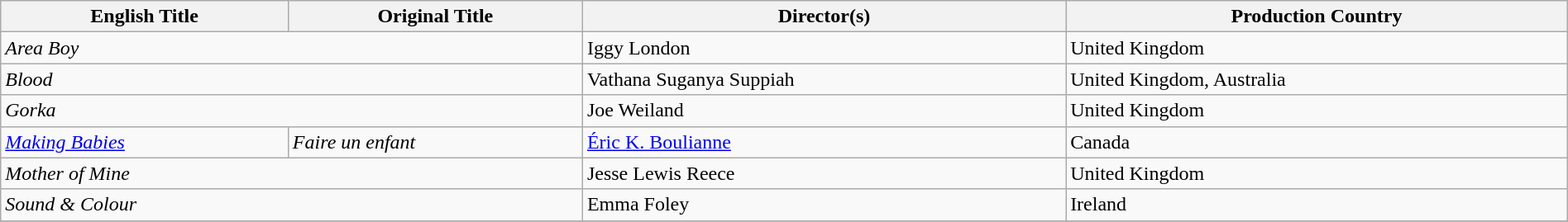<table class="wikitable" style="width:100%; margin-bottom:4px">
<tr>
<th>English Title</th>
<th>Original Title</th>
<th>Director(s)</th>
<th>Production Country</th>
</tr>
<tr>
<td colspan="2"><em>Area Boy</em></td>
<td>Iggy London</td>
<td>United Kingdom</td>
</tr>
<tr>
<td colspan="2"><em>Blood</em></td>
<td>Vathana Suganya Suppiah</td>
<td>United Kingdom, Australia</td>
</tr>
<tr>
<td colspan="2"><em>Gorka</em></td>
<td>Joe Weiland</td>
<td>United Kingdom</td>
</tr>
<tr>
<td><em><a href='#'>Making Babies</a></em></td>
<td><em>Faire un enfant</em></td>
<td><a href='#'>Éric K. Boulianne</a></td>
<td>Canada</td>
</tr>
<tr>
<td colspan="2"><em>Mother of Mine</em></td>
<td>Jesse Lewis Reece</td>
<td>United Kingdom</td>
</tr>
<tr>
<td colspan="2"><em>Sound & Colour</em></td>
<td>Emma Foley</td>
<td>Ireland</td>
</tr>
<tr>
</tr>
</table>
